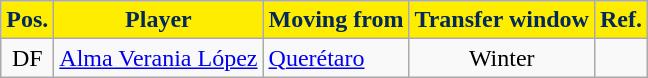<table class="wikitable sortable" style="text-align:center;">
<tr>
<th style=background-color:#FFED00;color:#03295A>Pos.</th>
<th style=background-color:#FFED00;color:#03295A>Player</th>
<th style=background-color:#FFED00;color:#03295A>Moving from</th>
<th style=background-color:#FFED00;color:#03295A>Transfer window</th>
<th style=background-color:#FFED00;color:#03295A>Ref.</th>
</tr>
<tr>
<td>DF</td>
<td align=left> <a href='#'>Alma Verania López</a></td>
<td align=left><a href='#'>Querétaro</a></td>
<td>Winter</td>
<td></td>
</tr>
</table>
